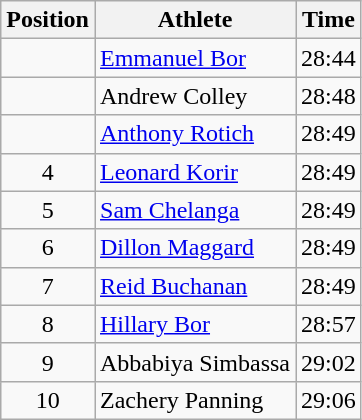<table class="wikitable sortable">
<tr>
<th>Position</th>
<th>Athlete</th>
<th>Time</th>
</tr>
<tr>
<td align=center></td>
<td><a href='#'>Emmanuel Bor</a></td>
<td>28:44</td>
</tr>
<tr>
<td align=center></td>
<td>Andrew Colley</td>
<td>28:48</td>
</tr>
<tr>
<td align=center></td>
<td><a href='#'>Anthony Rotich</a></td>
<td>28:49</td>
</tr>
<tr>
<td align=center>4</td>
<td><a href='#'>Leonard Korir</a></td>
<td>28:49</td>
</tr>
<tr>
<td align=center>5</td>
<td><a href='#'>Sam Chelanga</a></td>
<td>28:49</td>
</tr>
<tr>
<td align=center>6</td>
<td><a href='#'>Dillon Maggard</a></td>
<td>28:49</td>
</tr>
<tr>
<td align=center>7</td>
<td><a href='#'>Reid Buchanan</a></td>
<td>28:49</td>
</tr>
<tr>
<td align=center>8</td>
<td><a href='#'>Hillary Bor</a></td>
<td>28:57</td>
</tr>
<tr>
<td align=center>9</td>
<td>Abbabiya Simbassa</td>
<td>29:02</td>
</tr>
<tr>
<td align=center>10</td>
<td>Zachery Panning</td>
<td>29:06</td>
</tr>
</table>
